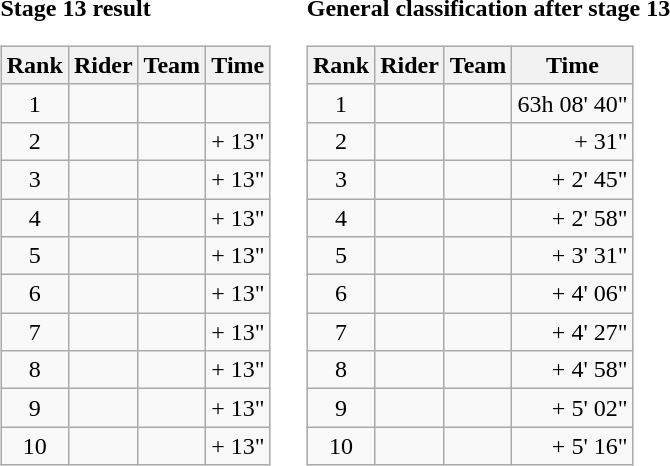<table>
<tr>
<td><strong>Stage 13 result</strong><br><table class="wikitable">
<tr>
<th scope="col">Rank</th>
<th scope="col">Rider</th>
<th scope="col">Team</th>
<th scope="col">Time</th>
</tr>
<tr>
<td style="text-align:center;">1</td>
<td> </td>
<td></td>
<td style="text-align:right;"></td>
</tr>
<tr>
<td style="text-align:center;">2</td>
<td></td>
<td></td>
<td style="text-align:right;">+ 13"</td>
</tr>
<tr>
<td style="text-align:center;">3</td>
<td></td>
<td></td>
<td style="text-align:right;">+ 13"</td>
</tr>
<tr>
<td style="text-align:center;">4</td>
<td></td>
<td></td>
<td style="text-align:right;">+ 13"</td>
</tr>
<tr>
<td style="text-align:center;">5</td>
<td></td>
<td></td>
<td style="text-align:right;">+ 13"</td>
</tr>
<tr>
<td style="text-align:center;">6</td>
<td></td>
<td></td>
<td style="text-align:right;">+ 13"</td>
</tr>
<tr>
<td style="text-align:center;">7</td>
<td></td>
<td></td>
<td style="text-align:right;">+ 13"</td>
</tr>
<tr>
<td style="text-align:center;">8</td>
<td> </td>
<td></td>
<td style="text-align:right;">+ 13"</td>
</tr>
<tr>
<td style="text-align:center;">9</td>
<td></td>
<td></td>
<td style="text-align:right;">+ 13"</td>
</tr>
<tr>
<td style="text-align:center;">10</td>
<td></td>
<td></td>
<td style="text-align:right;">+ 13"</td>
</tr>
</table>
</td>
<td></td>
<td><strong>General classification after stage 13</strong><br><table class="wikitable">
<tr>
<th scope="col">Rank</th>
<th scope="col">Rider</th>
<th scope="col">Team</th>
<th scope="col">Time</th>
</tr>
<tr>
<td style="text-align:center;">1</td>
<td>  </td>
<td></td>
<td style="text-align:right;">63h 08' 40"</td>
</tr>
<tr>
<td style="text-align:center;">2</td>
<td></td>
<td></td>
<td style="text-align:right;">+ 31"</td>
</tr>
<tr>
<td style="text-align:center;">3</td>
<td></td>
<td></td>
<td style="text-align:right;">+ 2' 45"</td>
</tr>
<tr>
<td style="text-align:center;">4</td>
<td></td>
<td></td>
<td style="text-align:right;">+ 2' 58"</td>
</tr>
<tr>
<td style="text-align:center;">5</td>
<td></td>
<td></td>
<td style="text-align:right;">+ 3' 31"</td>
</tr>
<tr>
<td style="text-align:center;">6</td>
<td> </td>
<td></td>
<td style="text-align:right;">+ 4' 06"</td>
</tr>
<tr>
<td style="text-align:center;">7</td>
<td></td>
<td></td>
<td style="text-align:right;">+ 4' 27"</td>
</tr>
<tr>
<td style="text-align:center;">8</td>
<td></td>
<td></td>
<td style="text-align:right;">+ 4' 58"</td>
</tr>
<tr>
<td style="text-align:center;">9</td>
<td></td>
<td></td>
<td style="text-align:right;">+ 5' 02"</td>
</tr>
<tr>
<td style="text-align:center;">10</td>
<td></td>
<td></td>
<td style="text-align:right;">+ 5' 16"</td>
</tr>
</table>
</td>
</tr>
</table>
